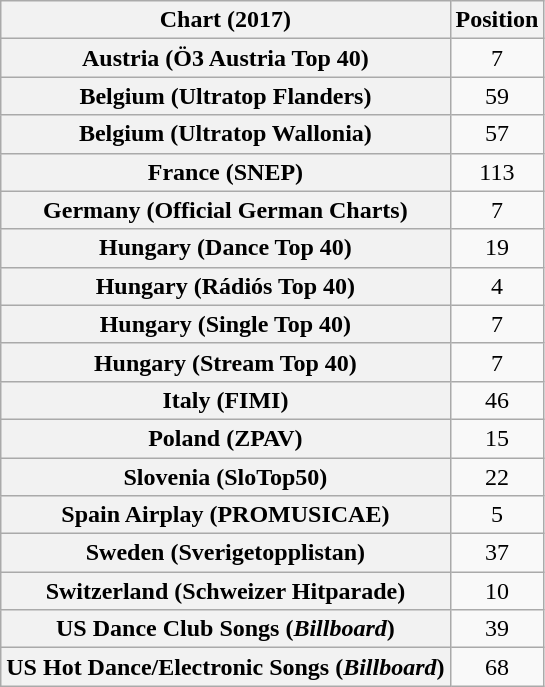<table class="wikitable sortable plainrowheaders" style="text-align:center">
<tr>
<th scope="col">Chart (2017)</th>
<th scope="col">Position</th>
</tr>
<tr>
<th scope="row">Austria (Ö3 Austria Top 40)</th>
<td>7</td>
</tr>
<tr>
<th scope="row">Belgium (Ultratop Flanders)</th>
<td>59</td>
</tr>
<tr>
<th scope="row">Belgium (Ultratop Wallonia)</th>
<td>57</td>
</tr>
<tr>
<th scope="row">France (SNEP)</th>
<td>113</td>
</tr>
<tr>
<th scope="row">Germany (Official German Charts)</th>
<td>7</td>
</tr>
<tr>
<th scope="row">Hungary (Dance Top 40)</th>
<td>19</td>
</tr>
<tr>
<th scope="row">Hungary (Rádiós Top 40)</th>
<td>4</td>
</tr>
<tr>
<th scope="row">Hungary (Single Top 40)</th>
<td>7</td>
</tr>
<tr>
<th scope="row">Hungary (Stream Top 40)</th>
<td>7</td>
</tr>
<tr>
<th scope="row">Italy (FIMI)</th>
<td>46</td>
</tr>
<tr>
<th scope="row">Poland (ZPAV)</th>
<td>15</td>
</tr>
<tr>
<th scope="row">Slovenia (SloTop50)</th>
<td>22</td>
</tr>
<tr>
<th scope="row">Spain Airplay (PROMUSICAE)</th>
<td>5</td>
</tr>
<tr>
<th scope="row">Sweden (Sverigetopplistan)</th>
<td>37</td>
</tr>
<tr>
<th scope="row">Switzerland (Schweizer Hitparade)</th>
<td>10</td>
</tr>
<tr>
<th scope="row">US Dance Club Songs (<em>Billboard</em>)</th>
<td>39</td>
</tr>
<tr>
<th scope="row">US Hot Dance/Electronic Songs (<em>Billboard</em>)</th>
<td>68</td>
</tr>
</table>
